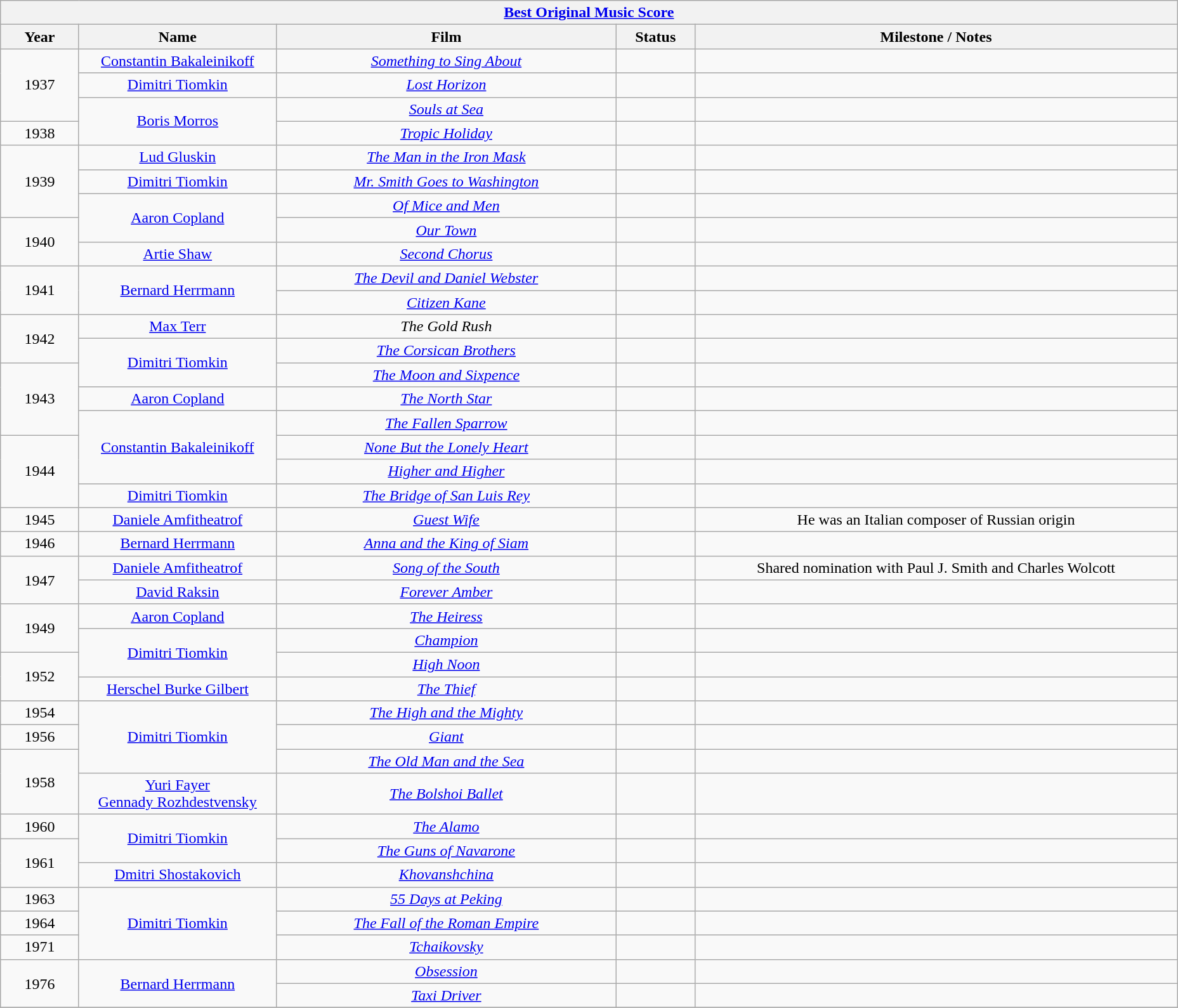<table class="wikitable" style="text-align: center">
<tr>
<th colspan=6 style="text-align:center;"><a href='#'>Best Original Music Score</a></th>
</tr>
<tr>
<th style="width:075px;">Year</th>
<th style="width:200px;">Name</th>
<th style="width:350px;">Film</th>
<th style="width:075px;">Status</th>
<th style="width:500px;">Milestone / Notes</th>
</tr>
<tr>
<td rowspan=3>1937</td>
<td rowspan=1><a href='#'>Constantin Bakaleinikoff</a></td>
<td><em><a href='#'>Something to Sing About</a></em></td>
<td></td>
<td></td>
</tr>
<tr>
<td rowspan=1><a href='#'>Dimitri Tiomkin</a></td>
<td><em><a href='#'>Lost Horizon</a></em></td>
<td></td>
<td></td>
</tr>
<tr>
<td rowspan=2><a href='#'>Boris Morros</a></td>
<td><em><a href='#'>Souls at Sea</a></em></td>
<td></td>
<td></td>
</tr>
<tr>
<td>1938</td>
<td><em><a href='#'>Tropic Holiday</a></em></td>
<td></td>
<td></td>
</tr>
<tr>
<td rowspan=3>1939</td>
<td rowspan=1><a href='#'>Lud Gluskin</a></td>
<td><em><a href='#'>The Man in the Iron Mask</a></em></td>
<td></td>
<td></td>
</tr>
<tr>
<td rowspan=1><a href='#'>Dimitri Tiomkin</a></td>
<td><em><a href='#'>Mr. Smith Goes to Washington</a></em></td>
<td></td>
<td></td>
</tr>
<tr>
<td rowspan=2><a href='#'>Aaron Copland</a></td>
<td><em><a href='#'>Of Mice and Men</a></em></td>
<td></td>
<td></td>
</tr>
<tr>
<td rowspan=2>1940</td>
<td><em><a href='#'>Our Town</a></em></td>
<td></td>
<td></td>
</tr>
<tr>
<td><a href='#'>Artie Shaw</a></td>
<td><em><a href='#'>Second Chorus</a></em></td>
<td></td>
<td></td>
</tr>
<tr>
<td rowspan=2>1941</td>
<td rowspan=2><a href='#'>Bernard Herrmann</a></td>
<td><em><a href='#'>The Devil and Daniel Webster</a></em></td>
<td></td>
<td></td>
</tr>
<tr>
<td><em><a href='#'>Citizen Kane</a></em></td>
<td></td>
<td></td>
</tr>
<tr>
<td rowspan=2>1942</td>
<td><a href='#'>Max Terr</a></td>
<td><em>The Gold Rush</em></td>
<td></td>
<td></td>
</tr>
<tr>
<td rowspan=2><a href='#'>Dimitri Tiomkin</a></td>
<td><em><a href='#'>The Corsican Brothers</a></em></td>
<td></td>
<td></td>
</tr>
<tr>
<td rowspan=3>1943</td>
<td><em><a href='#'>The Moon and Sixpence</a></em></td>
<td></td>
<td></td>
</tr>
<tr>
<td rowspan=1><a href='#'>Aaron Copland</a></td>
<td><em><a href='#'>The North Star</a></em></td>
<td></td>
<td></td>
</tr>
<tr>
<td rowspan=3><a href='#'>Constantin Bakaleinikoff</a></td>
<td><em><a href='#'>The Fallen Sparrow</a></em></td>
<td></td>
<td></td>
</tr>
<tr>
<td rowspan=3>1944</td>
<td><em><a href='#'>None But the Lonely Heart</a></em></td>
<td></td>
<td></td>
</tr>
<tr>
<td><em><a href='#'>Higher and Higher</a></em></td>
<td></td>
<td></td>
</tr>
<tr>
<td><a href='#'>Dimitri Tiomkin</a></td>
<td><em><a href='#'>The Bridge of San Luis Rey</a></em></td>
<td></td>
<td></td>
</tr>
<tr>
<td>1945</td>
<td rowspan="1"><a href='#'>Daniele Amfitheatrof</a></td>
<td><em><a href='#'>Guest Wife</a></em></td>
<td></td>
<td>He was an Italian composer of Russian origin</td>
</tr>
<tr>
<td>1946</td>
<td rowspan=1><a href='#'>Bernard Herrmann</a></td>
<td><em><a href='#'>Anna and the King of Siam</a></em></td>
<td></td>
<td></td>
</tr>
<tr>
<td rowspan=2>1947</td>
<td><a href='#'>Daniele Amfitheatrof</a></td>
<td><em><a href='#'>Song of the South</a></em></td>
<td></td>
<td>Shared nomination with Paul J. Smith and Charles Wolcott</td>
</tr>
<tr>
<td><a href='#'>David Raksin</a></td>
<td><em><a href='#'>Forever Amber</a></em></td>
<td></td>
<td></td>
</tr>
<tr>
<td rowspan=2>1949</td>
<td rowspan=1><a href='#'>Aaron Copland</a></td>
<td><em><a href='#'>The Heiress</a></em></td>
<td></td>
<td></td>
</tr>
<tr>
<td rowspan="2"><a href='#'>Dimitri Tiomkin</a></td>
<td><em><a href='#'>Champion</a></em></td>
<td></td>
<td></td>
</tr>
<tr>
<td rowspan=2>1952</td>
<td><em><a href='#'>High Noon</a></em></td>
<td></td>
<td></td>
</tr>
<tr>
<td><a href='#'>Herschel Burke Gilbert</a></td>
<td><em><a href='#'>The Thief</a></em></td>
<td></td>
<td></td>
</tr>
<tr>
<td>1954</td>
<td rowspan="3"><a href='#'>Dimitri Tiomkin</a></td>
<td><em><a href='#'>The High and the Mighty</a></em></td>
<td></td>
<td></td>
</tr>
<tr>
<td>1956</td>
<td><em><a href='#'>Giant</a></em></td>
<td></td>
<td></td>
</tr>
<tr>
<td rowspan=2>1958</td>
<td><em><a href='#'>The Old Man and the Sea</a></em></td>
<td></td>
<td></td>
</tr>
<tr>
<td><a href='#'>Yuri Fayer</a> <br><a href='#'>Gennady Rozhdestvensky</a></td>
<td><em><a href='#'>The Bolshoi Ballet</a></em></td>
<td></td>
<td></td>
</tr>
<tr>
<td>1960</td>
<td rowspan="2"><a href='#'>Dimitri Tiomkin</a></td>
<td><em><a href='#'>The Alamo</a></em></td>
<td></td>
<td></td>
</tr>
<tr>
<td rowspan=2>1961</td>
<td><em><a href='#'>The Guns of Navarone</a></em></td>
<td></td>
<td></td>
</tr>
<tr>
<td><a href='#'>Dmitri Shostakovich</a></td>
<td><em><a href='#'>Khovanshchina</a></em></td>
<td></td>
<td></td>
</tr>
<tr>
<td>1963</td>
<td rowspan="3"><a href='#'>Dimitri Tiomkin</a></td>
<td><em><a href='#'>55 Days at Peking</a></em></td>
<td></td>
<td></td>
</tr>
<tr>
<td>1964</td>
<td><em><a href='#'>The Fall of the Roman Empire</a></em></td>
<td></td>
<td></td>
</tr>
<tr>
<td>1971</td>
<td><em><a href='#'>Tchaikovsky</a></em></td>
<td></td>
<td></td>
</tr>
<tr>
<td rowspan=2>1976</td>
<td rowspan=2><a href='#'>Bernard Herrmann</a></td>
<td><em><a href='#'>Obsession</a></em></td>
<td></td>
<td></td>
</tr>
<tr>
<td><em><a href='#'>Taxi Driver</a></em></td>
<td></td>
<td></td>
</tr>
<tr>
</tr>
</table>
